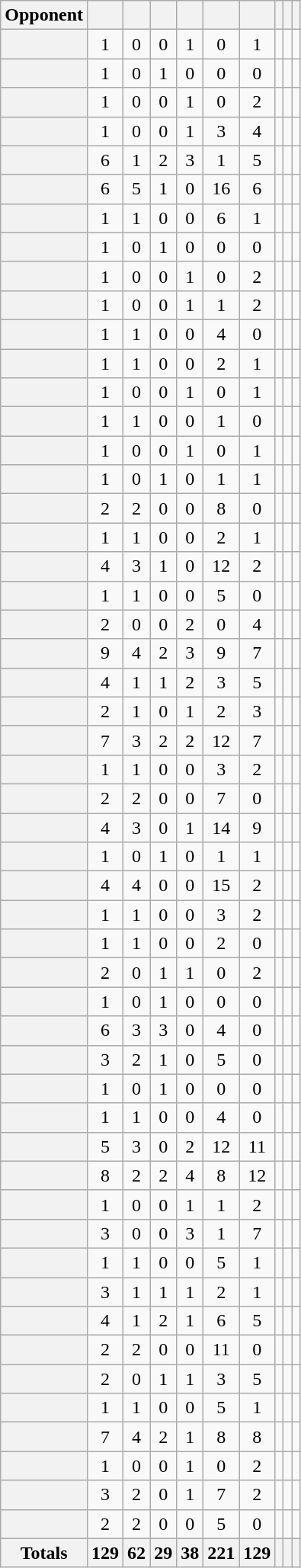<table class="wikitable plainrowheaders sortable" style="text-align:center">
<tr>
<th scope=col>Opponent</th>
<th scope=col></th>
<th scope=col></th>
<th scope=col></th>
<th scope=col></th>
<th scope=col></th>
<th scope=col></th>
<th scope=col></th>
<th scope=col></th>
<th scope=col></th>
</tr>
<tr>
<th scope=row style="text-align:left;"></th>
<td>1</td>
<td>0</td>
<td>0</td>
<td>1</td>
<td>0</td>
<td>1</td>
<td></td>
<td></td>
<td></td>
</tr>
<tr>
<th scope=row style="text-align:left;"></th>
<td>1</td>
<td>0</td>
<td>1</td>
<td>0</td>
<td>0</td>
<td>0</td>
<td></td>
<td></td>
<td></td>
</tr>
<tr>
<th scope=row style="text-align:left;"></th>
<td>1</td>
<td>0</td>
<td>0</td>
<td>1</td>
<td>0</td>
<td>2</td>
<td></td>
<td></td>
<td></td>
</tr>
<tr>
<th scope=row style="text-align:left;"></th>
<td>1</td>
<td>0</td>
<td>0</td>
<td>1</td>
<td>3</td>
<td>4</td>
<td></td>
<td></td>
<td></td>
</tr>
<tr>
<th scope=row style="text-align:left;"></th>
<td>6</td>
<td>1</td>
<td>2</td>
<td>3</td>
<td>1</td>
<td>5</td>
<td></td>
<td></td>
<td></td>
</tr>
<tr>
<th scope=row style="text-align:left;"></th>
<td>6</td>
<td>5</td>
<td>1</td>
<td>0</td>
<td>16</td>
<td>6</td>
<td></td>
<td></td>
<td></td>
</tr>
<tr>
<th scope=row style="text-align:left;"></th>
<td>1</td>
<td>1</td>
<td>0</td>
<td>0</td>
<td>6</td>
<td>1</td>
<td></td>
<td></td>
<td></td>
</tr>
<tr>
<th scope=row style="text-align:left;"></th>
<td>1</td>
<td>0</td>
<td>1</td>
<td>0</td>
<td>0</td>
<td>0</td>
<td></td>
<td></td>
<td></td>
</tr>
<tr>
<th scope=row style="text-align:left;"></th>
<td>1</td>
<td>0</td>
<td>0</td>
<td>1</td>
<td>0</td>
<td>2</td>
<td></td>
<td></td>
<td></td>
</tr>
<tr>
<th scope=row style="text-align:left;"></th>
<td>1</td>
<td>0</td>
<td>0</td>
<td>1</td>
<td>1</td>
<td>2</td>
<td></td>
<td></td>
<td></td>
</tr>
<tr>
<th scope=row style="text-align:left;"></th>
<td>1</td>
<td>1</td>
<td>0</td>
<td>0</td>
<td>4</td>
<td>0</td>
<td></td>
<td></td>
<td></td>
</tr>
<tr>
<th scope=row style="text-align:left;"></th>
<td>1</td>
<td>1</td>
<td>0</td>
<td>0</td>
<td>2</td>
<td>1</td>
<td></td>
<td></td>
<td></td>
</tr>
<tr>
<th scope=row style="text-align:left;"></th>
<td>1</td>
<td>0</td>
<td>0</td>
<td>1</td>
<td>0</td>
<td>1</td>
<td></td>
<td></td>
<td></td>
</tr>
<tr>
<th scope=row style="text-align:left;"></th>
<td>1</td>
<td>1</td>
<td>0</td>
<td>0</td>
<td>1</td>
<td>0</td>
<td></td>
<td></td>
<td></td>
</tr>
<tr>
<th scope=row style="text-align:left;"></th>
<td>1</td>
<td>0</td>
<td>0</td>
<td>1</td>
<td>0</td>
<td>1</td>
<td></td>
<td></td>
<td></td>
</tr>
<tr>
<th scope=row style="text-align:left;"></th>
<td>1</td>
<td>0</td>
<td>1</td>
<td>0</td>
<td>1</td>
<td>1</td>
<td></td>
<td></td>
<td></td>
</tr>
<tr>
<th scope=row style="text-align:left;"></th>
<td>2</td>
<td>2</td>
<td>0</td>
<td>0</td>
<td>8</td>
<td>0</td>
<td></td>
<td></td>
<td></td>
</tr>
<tr>
<th scope=row style="text-align:left;"></th>
<td>1</td>
<td>1</td>
<td>0</td>
<td>0</td>
<td>2</td>
<td>1</td>
<td></td>
<td></td>
<td></td>
</tr>
<tr>
<th scope=row style="text-align:left;"></th>
<td>4</td>
<td>3</td>
<td>1</td>
<td>0</td>
<td>12</td>
<td>2</td>
<td></td>
<td></td>
<td></td>
</tr>
<tr>
<th scope=row style="text-align:left;"></th>
<td>1</td>
<td>1</td>
<td>0</td>
<td>0</td>
<td>5</td>
<td>0</td>
<td></td>
<td></td>
<td></td>
</tr>
<tr>
<th scope=row style="text-align:left;"></th>
<td>2</td>
<td>0</td>
<td>0</td>
<td>2</td>
<td>0</td>
<td>4</td>
<td></td>
<td></td>
<td></td>
</tr>
<tr>
<th scope=row style="text-align:left;"></th>
<td>9</td>
<td>4</td>
<td>2</td>
<td>3</td>
<td>9</td>
<td>7</td>
<td></td>
<td></td>
<td></td>
</tr>
<tr>
<th scope=row style="text-align:left;"></th>
<td>4</td>
<td>1</td>
<td>1</td>
<td>2</td>
<td>3</td>
<td>5</td>
<td></td>
<td></td>
<td></td>
</tr>
<tr>
<th scope=row style="text-align:left;"></th>
<td>2</td>
<td>1</td>
<td>0</td>
<td>1</td>
<td>2</td>
<td>3</td>
<td></td>
<td></td>
<td></td>
</tr>
<tr>
<th scope=row style="text-align:left;"></th>
<td>7</td>
<td>3</td>
<td>2</td>
<td>2</td>
<td>12</td>
<td>7</td>
<td></td>
<td></td>
<td></td>
</tr>
<tr>
<th scope=row style="text-align:left;"></th>
<td>1</td>
<td>1</td>
<td>0</td>
<td>0</td>
<td>3</td>
<td>2</td>
<td></td>
<td></td>
<td></td>
</tr>
<tr>
<th scope=row style="text-align:left;"></th>
<td>2</td>
<td>2</td>
<td>0</td>
<td>0</td>
<td>7</td>
<td>0</td>
<td></td>
<td></td>
<td></td>
</tr>
<tr>
<th scope=row style="text-align:left;"></th>
<td>4</td>
<td>3</td>
<td>0</td>
<td>1</td>
<td>14</td>
<td>9</td>
<td></td>
<td></td>
<td></td>
</tr>
<tr>
<th scope=row style="text-align:left;"></th>
<td>1</td>
<td>0</td>
<td>1</td>
<td>0</td>
<td>1</td>
<td>1</td>
<td></td>
<td></td>
<td></td>
</tr>
<tr>
<th scope=row style="text-align:left;"></th>
<td>4</td>
<td>4</td>
<td>0</td>
<td>0</td>
<td>15</td>
<td>2</td>
<td></td>
<td></td>
<td></td>
</tr>
<tr>
<th scope=row style="text-align:left;"></th>
<td>1</td>
<td>1</td>
<td>0</td>
<td>0</td>
<td>3</td>
<td>2</td>
<td></td>
<td></td>
<td></td>
</tr>
<tr>
<th scope=row style="text-align:left;"></th>
<td>1</td>
<td>1</td>
<td>0</td>
<td>0</td>
<td>2</td>
<td>0</td>
<td></td>
<td></td>
<td></td>
</tr>
<tr>
<th scope=row style="text-align:left;"></th>
<td>2</td>
<td>0</td>
<td>1</td>
<td>1</td>
<td>0</td>
<td>2</td>
<td></td>
<td></td>
<td></td>
</tr>
<tr>
<th scope=row style="text-align:left;"></th>
<td>1</td>
<td>0</td>
<td>1</td>
<td>0</td>
<td>0</td>
<td>0</td>
<td></td>
<td></td>
<td></td>
</tr>
<tr>
<th scope=row style="text-align:left;"></th>
<td>6</td>
<td>3</td>
<td>3</td>
<td>0</td>
<td>4</td>
<td>0</td>
<td></td>
<td></td>
<td></td>
</tr>
<tr>
<th scope=row style="text-align:left;"></th>
<td>3</td>
<td>2</td>
<td>1</td>
<td>0</td>
<td>5</td>
<td>0</td>
<td></td>
<td></td>
<td></td>
</tr>
<tr>
<th scope=row style="text-align:left;"></th>
<td>1</td>
<td>0</td>
<td>1</td>
<td>0</td>
<td>0</td>
<td>0</td>
<td></td>
<td></td>
<td></td>
</tr>
<tr>
<th scope=row style="text-align:left;"></th>
<td>1</td>
<td>1</td>
<td>0</td>
<td>0</td>
<td>4</td>
<td>0</td>
<td></td>
<td></td>
<td></td>
</tr>
<tr>
<th scope=row style="text-align:left;"></th>
<td>5</td>
<td>3</td>
<td>0</td>
<td>2</td>
<td>12</td>
<td>11</td>
<td></td>
<td></td>
<td></td>
</tr>
<tr>
<th scope=row style="text-align:left;"></th>
<td>8</td>
<td>2</td>
<td>2</td>
<td>4</td>
<td>8</td>
<td>12</td>
<td></td>
<td></td>
<td></td>
</tr>
<tr>
<th scope=row style="text-align:left;"></th>
<td>1</td>
<td>0</td>
<td>0</td>
<td>1</td>
<td>1</td>
<td>2</td>
<td></td>
<td></td>
<td></td>
</tr>
<tr>
<th scope=row style="text-align:left;"></th>
<td>3</td>
<td>0</td>
<td>0</td>
<td>3</td>
<td>1</td>
<td>7</td>
<td></td>
<td></td>
<td></td>
</tr>
<tr>
<th scope=row style="text-align:left;"></th>
<td>1</td>
<td>1</td>
<td>0</td>
<td>0</td>
<td>5</td>
<td>1</td>
<td></td>
<td></td>
<td></td>
</tr>
<tr>
<th scope=row style="text-align:left;"></th>
<td>3</td>
<td>1</td>
<td>1</td>
<td>1</td>
<td>2</td>
<td>1</td>
<td></td>
<td></td>
<td></td>
</tr>
<tr>
<th scope=row style="text-align:left;"></th>
<td>4</td>
<td>1</td>
<td>2</td>
<td>1</td>
<td>6</td>
<td>5</td>
<td></td>
<td></td>
<td></td>
</tr>
<tr>
<th scope=row style="text-align:left;"></th>
<td>2</td>
<td>2</td>
<td>0</td>
<td>0</td>
<td>11</td>
<td>0</td>
<td></td>
<td></td>
<td></td>
</tr>
<tr>
<th scope=row style="text-align:left;"></th>
<td>2</td>
<td>0</td>
<td>1</td>
<td>1</td>
<td>3</td>
<td>5</td>
<td></td>
<td></td>
<td></td>
</tr>
<tr>
<th scope=row style="text-align:left;"></th>
<td>1</td>
<td>1</td>
<td>0</td>
<td>0</td>
<td>5</td>
<td>1</td>
<td></td>
<td></td>
<td></td>
</tr>
<tr>
<th scope=row style="text-align:left;"></th>
<td>7</td>
<td>4</td>
<td>2</td>
<td>1</td>
<td>8</td>
<td>8</td>
<td></td>
<td></td>
<td></td>
</tr>
<tr>
<th scope=row style="text-align:left;"></th>
<td>1</td>
<td>0</td>
<td>0</td>
<td>1</td>
<td>0</td>
<td>2</td>
<td></td>
<td></td>
<td></td>
</tr>
<tr>
<th scope=row style="text-align:left;"></th>
<td>3</td>
<td>2</td>
<td>0</td>
<td>1</td>
<td>7</td>
<td>2</td>
<td></td>
<td></td>
<td></td>
</tr>
<tr>
<th scope=row style="text-align:left;"></th>
<td>2</td>
<td>2</td>
<td>0</td>
<td>0</td>
<td>5</td>
<td>0</td>
<td></td>
<td></td>
<td></td>
</tr>
<tr class="sortbottom">
<th>Totals</th>
<th>129</th>
<th>62</th>
<th>29</th>
<th>38</th>
<th>221</th>
<th>129</th>
<th></th>
<th></th>
<th></th>
</tr>
</table>
